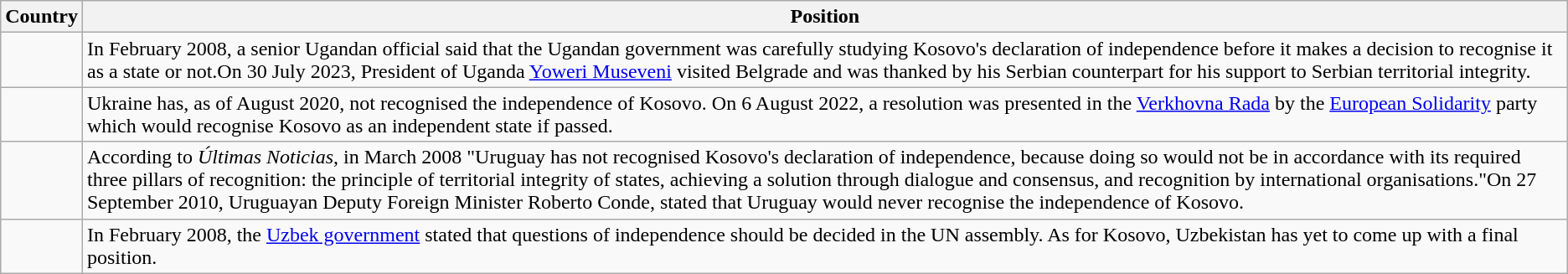<table class="wikitable">
<tr>
<th>Country</th>
<th>Position</th>
</tr>
<tr>
<td></td>
<td> In February 2008, a senior Ugandan official said that the Ugandan government was carefully studying Kosovo's declaration of independence before it makes a decision to recognise it as a state or not.On 30 July 2023, President of Uganda <a href='#'>Yoweri Museveni</a> visited Belgrade and was thanked by his Serbian counterpart for his support to Serbian territorial integrity.</td>
</tr>
<tr>
<td></td>
<td> Ukraine has, as of August 2020, not recognised the independence of Kosovo. On 6 August 2022, a resolution was presented in the <a href='#'>Verkhovna Rada</a> by the <a href='#'>European Solidarity</a> party which would recognise Kosovo as an independent state if passed.</td>
</tr>
<tr>
<td></td>
<td>According to <em>Últimas Noticias</em>, in March 2008 "Uruguay has not recognised Kosovo's declaration of independence, because doing so would not be in accordance with its required three pillars of recognition: the principle of territorial integrity of states, achieving a solution through dialogue and consensus, and recognition by international organisations."On 27 September 2010, Uruguayan Deputy Foreign Minister Roberto Conde, stated that Uruguay would never recognise the independence of Kosovo.</td>
</tr>
<tr>
<td nowrap></td>
<td>In February 2008, the <a href='#'>Uzbek government</a> stated that questions of independence should be decided in the UN assembly. As for Kosovo, Uzbekistan has yet to come up with a final position.</td>
</tr>
</table>
